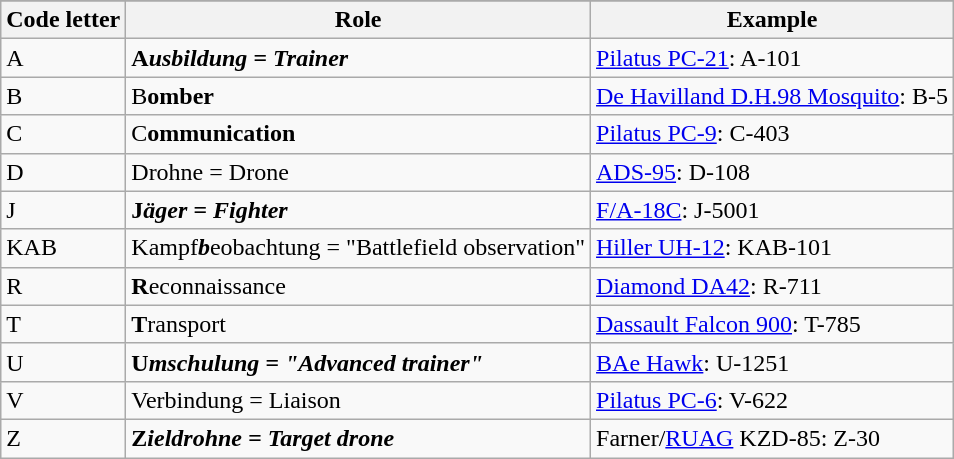<table class="wikitable">
<tr>
</tr>
<tr>
<th>Code letter</th>
<th>Role</th>
<th>Example</th>
</tr>
<tr>
<td>A</td>
<td><strong>A<strong><em>usbildung<em> = Trainer</td>
<td><a href='#'>Pilatus PC-21</a>:  A-101</td>
</tr>
<tr>
<td>B</td>
<td></strong>B<strong>omber</td>
<td><a href='#'>De Havilland D.H.98 Mosquito</a>:  B-5</td>
</tr>
<tr>
<td>C</td>
<td></strong>C<strong>ommunication</td>
<td><a href='#'>Pilatus PC-9</a>:  C-403</td>
</tr>
<tr>
<td>D</td>
<td></strong>D</em></strong>rohne</em> = Drone</td>
<td><a href='#'>ADS-95</a>: D-108</td>
</tr>
<tr>
<td>J</td>
<td><strong>J<strong><em>äger<em> = Fighter</td>
<td><a href='#'>F/A-18C</a>: J-5001</td>
</tr>
<tr>
<td>KAB</td>
<td></strong>Ka</em></strong>mpf<strong><em>b</em></strong>eobachtung</em> = "Battlefield observation"</td>
<td><a href='#'>Hiller UH-12</a>: KAB-101</td>
</tr>
<tr>
<td>R</td>
<td><strong>R</strong>econnaissance</td>
<td><a href='#'>Diamond DA42</a>: R-711</td>
</tr>
<tr>
<td>T</td>
<td><strong>T</strong>ransport</td>
<td><a href='#'>Dassault Falcon 900</a>: T-785</td>
</tr>
<tr>
<td>U</td>
<td><strong>U<strong><em>mschulung<em> = "Advanced trainer"</td>
<td><a href='#'>BAe Hawk</a>: U-1251</td>
</tr>
<tr>
<td>V</td>
<td></strong>V</em></strong>erbindung</em> = Liaison</td>
<td><a href='#'>Pilatus PC-6</a>: V-622</td>
</tr>
<tr>
<td>Z</td>
<td><strong>Z<strong><em>ieldrohne<em> = Target drone</td>
<td>Farner/<a href='#'>RUAG</a> KZD-85: Z-30</td>
</tr>
</table>
